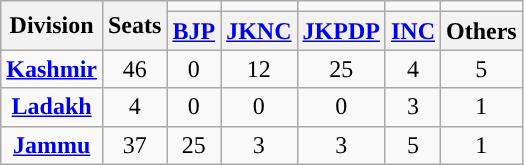<table class="wikitable sortable" style="text-align:center;">
<tr>
<th rowspan="2">Division</th>
<th rowspan="2">Seats</th>
<td></td>
<td></td>
<td></td>
<td></td>
<td></td>
</tr>
<tr>
<th><a href='#'>BJP</a></th>
<th><a href='#'>JKNC</a></th>
<th><a href='#'>JKPDP</a></th>
<th><a href='#'>INC</a></th>
<th>Others</th>
</tr>
<tr>
<td><strong><a href='#'>Kashmir</a></strong></td>
<td>46</td>
<td>0</td>
<td>12</td>
<td style="background:">25</td>
<td>4</td>
<td>5</td>
</tr>
<tr>
<td><strong><a href='#'>Ladakh</a></strong></td>
<td>4</td>
<td>0</td>
<td>0</td>
<td>0</td>
<td style="background:">3</td>
<td>1</td>
</tr>
<tr>
<td><strong><a href='#'>Jammu</a></strong></td>
<td>37</td>
<td style="background:">25</td>
<td>3</td>
<td>3</td>
<td>5</td>
<td>1</td>
</tr>
</table>
